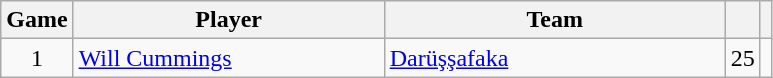<table class="wikitable sortable" style="text-align: center;">
<tr>
<th>Game</th>
<th style="width:200px;">Player</th>
<th style="width:220px;">Team</th>
<th><a href='#'></a></th>
<th></th>
</tr>
<tr>
<td>1</td>
<td align="left"> <a href='#'>Will Cummings</a></td>
<td align="left"> <a href='#'>Darüşşafaka</a></td>
<td>25</td>
<td></td>
</tr>
</table>
